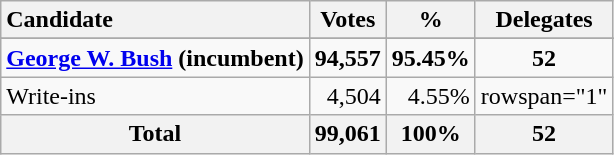<table class="wikitable sortable plainrowheaders" style="text-align:right;">
<tr>
<th style="text-align:left;">Candidate</th>
<th>Votes</th>
<th>%</th>
<th>Delegates</th>
</tr>
<tr>
</tr>
<tr>
<td style="text-align:left;"><strong><a href='#'>George W. Bush</a></strong> <strong>(incumbent)</strong></td>
<td><strong>94,557</strong></td>
<td><strong>95.45%</strong></td>
<td style="text-align:center;"><strong>52</strong></td>
</tr>
<tr>
<td style="text-align:left;">Write-ins</td>
<td>4,504</td>
<td>4.55%</td>
<td>rowspan="1" </td>
</tr>
<tr class="sortbottom">
<th>Total</th>
<th>99,061</th>
<th>100%</th>
<th>52</th>
</tr>
</table>
